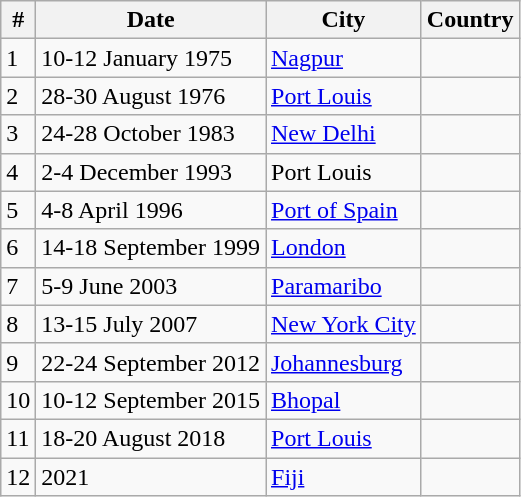<table class="wikitable sortable">
<tr>
<th>#</th>
<th>Date</th>
<th>City</th>
<th>Country</th>
</tr>
<tr>
<td>1</td>
<td>10-12 January 1975</td>
<td><a href='#'>Nagpur</a></td>
<td></td>
</tr>
<tr>
<td>2</td>
<td>28-30 August 1976</td>
<td><a href='#'>Port Louis</a></td>
<td></td>
</tr>
<tr>
<td>3</td>
<td>24-28 October 1983</td>
<td><a href='#'>New Delhi</a></td>
<td></td>
</tr>
<tr>
<td>4</td>
<td>2-4 December 1993</td>
<td>Port Louis</td>
<td></td>
</tr>
<tr>
<td>5</td>
<td>4-8 April 1996</td>
<td><a href='#'>Port of Spain</a></td>
<td></td>
</tr>
<tr>
<td>6</td>
<td>14-18 September 1999</td>
<td><a href='#'>London</a></td>
<td></td>
</tr>
<tr>
<td>7</td>
<td>5-9 June 2003</td>
<td><a href='#'>Paramaribo</a></td>
<td></td>
</tr>
<tr>
<td>8</td>
<td>13-15 July 2007</td>
<td><a href='#'>New York City</a></td>
<td></td>
</tr>
<tr>
<td>9</td>
<td>22-24 September 2012</td>
<td><a href='#'>Johannesburg</a></td>
<td></td>
</tr>
<tr>
<td>10</td>
<td>10-12 September 2015</td>
<td><a href='#'>Bhopal</a></td>
<td></td>
</tr>
<tr>
<td>11</td>
<td>18-20 August 2018</td>
<td><a href='#'>Port Louis</a></td>
<td></td>
</tr>
<tr>
<td>12</td>
<td>2021</td>
<td><a href='#'>Fiji</a></td>
<td></td>
</tr>
</table>
